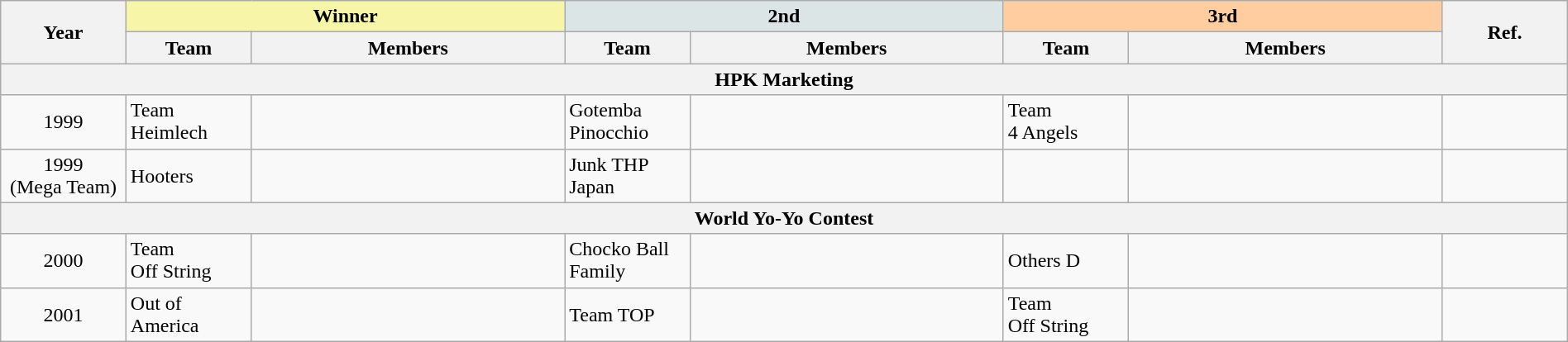<table class="wikitable" width=100%>
<tr>
<th rowspan="2" width=8%>Year</th>
<th colspan="2" style="background-color: #F7F6A8;" width=28%>Winner</th>
<th colspan="2" style="background-color: #DCE5E5;" width=28%>2nd</th>
<th colspan="2" style="background-color: #FFCDA0;" width=28%>3rd</th>
<th rowspan="2" width=8%>Ref.</th>
</tr>
<tr>
<th>Team</th>
<th>Members</th>
<th>Team</th>
<th>Members</th>
<th>Team</th>
<th>Members</th>
</tr>
<tr>
<th colspan="8">HPK Marketing</th>
</tr>
<tr>
<td align=center>1999</td>
<td width=8%>Team Heimlech </td>
<td></td>
<td width=8%>Gotemba Pinocchio</td>
<td></td>
<td width=8%>Team <br>4 Angels</td>
<td></td>
<td></td>
</tr>
<tr>
<td align=center>1999 <br>(Mega Team)</td>
<td>Hooters</td>
<td></td>
<td>Junk THP Japan</td>
<td></td>
<td Funz-A-Poppin' Team Yomega></td>
<td></td>
<td></td>
</tr>
<tr>
<th colspan="8">World Yo-Yo Contest</th>
</tr>
<tr>
<td align=center>2000</td>
<td>Team <br>Off String </td>
<td></td>
<td>Chocko Ball Family</td>
<td></td>
<td>Others D </td>
<td></td>
<td></td>
</tr>
<tr>
<td align=center>2001</td>
<td>Out of America</td>
<td></td>
<td>Team TOP </td>
<td></td>
<td>Team <br>Off String </td>
<td></td>
<td></td>
</tr>
</table>
